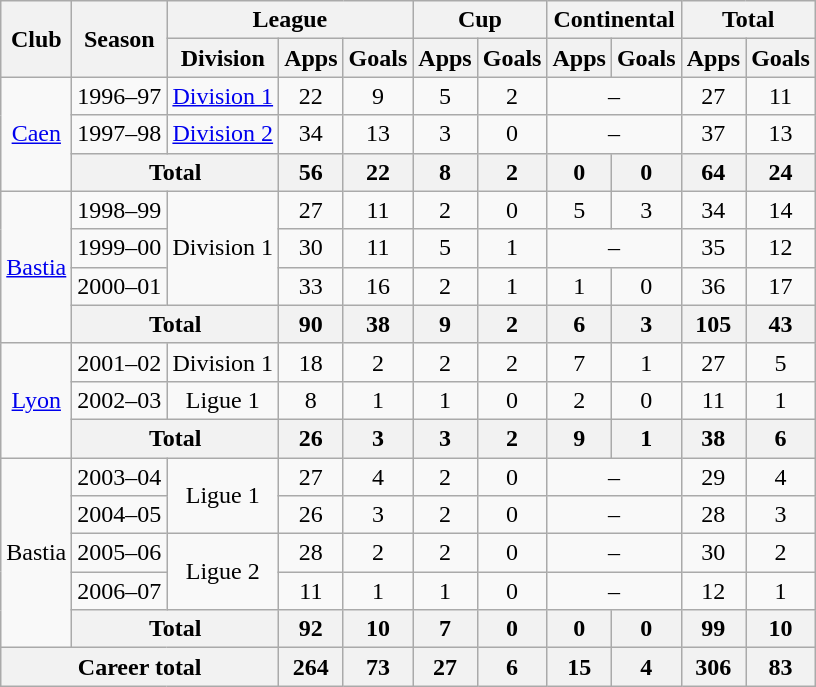<table class="wikitable" style="text-align:center">
<tr>
<th rowspan="2">Club</th>
<th rowspan="2">Season</th>
<th colspan="3">League</th>
<th colspan="2">Cup</th>
<th colspan="2">Continental</th>
<th colspan="2">Total</th>
</tr>
<tr>
<th>Division</th>
<th>Apps</th>
<th>Goals</th>
<th>Apps</th>
<th>Goals</th>
<th>Apps</th>
<th>Goals</th>
<th>Apps</th>
<th>Goals</th>
</tr>
<tr>
<td rowspan="3"><a href='#'>Caen</a></td>
<td>1996–97</td>
<td><a href='#'>Division 1</a></td>
<td>22</td>
<td>9</td>
<td>5</td>
<td>2</td>
<td colspan="2">–</td>
<td>27</td>
<td>11</td>
</tr>
<tr>
<td>1997–98</td>
<td><a href='#'>Division 2</a></td>
<td>34</td>
<td>13</td>
<td>3</td>
<td>0</td>
<td colspan="2">–</td>
<td>37</td>
<td>13</td>
</tr>
<tr>
<th colspan="2">Total</th>
<th>56</th>
<th>22</th>
<th>8</th>
<th>2</th>
<th>0</th>
<th>0</th>
<th>64</th>
<th>24</th>
</tr>
<tr>
<td rowspan="4"><a href='#'>Bastia</a></td>
<td>1998–99</td>
<td rowspan="3">Division 1</td>
<td>27</td>
<td>11</td>
<td>2</td>
<td>0</td>
<td>5</td>
<td>3</td>
<td>34</td>
<td>14</td>
</tr>
<tr>
<td>1999–00</td>
<td>30</td>
<td>11</td>
<td>5</td>
<td>1</td>
<td colspan="2">–</td>
<td>35</td>
<td>12</td>
</tr>
<tr>
<td>2000–01</td>
<td>33</td>
<td>16</td>
<td>2</td>
<td>1</td>
<td>1</td>
<td>0</td>
<td>36</td>
<td>17</td>
</tr>
<tr>
<th colspan="2">Total</th>
<th>90</th>
<th>38</th>
<th>9</th>
<th>2</th>
<th>6</th>
<th>3</th>
<th>105</th>
<th>43</th>
</tr>
<tr>
<td rowspan="3"><a href='#'>Lyon</a></td>
<td>2001–02</td>
<td>Division 1</td>
<td>18</td>
<td>2</td>
<td>2</td>
<td>2</td>
<td>7</td>
<td>1</td>
<td>27</td>
<td>5</td>
</tr>
<tr>
<td>2002–03</td>
<td>Ligue 1</td>
<td>8</td>
<td>1</td>
<td>1</td>
<td>0</td>
<td>2</td>
<td>0</td>
<td>11</td>
<td>1</td>
</tr>
<tr>
<th colspan="2">Total</th>
<th>26</th>
<th>3</th>
<th>3</th>
<th>2</th>
<th>9</th>
<th>1</th>
<th>38</th>
<th>6</th>
</tr>
<tr>
<td rowspan="5">Bastia</td>
<td>2003–04</td>
<td rowspan="2">Ligue 1</td>
<td>27</td>
<td>4</td>
<td>2</td>
<td>0</td>
<td colspan="2">–</td>
<td>29</td>
<td>4</td>
</tr>
<tr>
<td>2004–05</td>
<td>26</td>
<td>3</td>
<td>2</td>
<td>0</td>
<td colspan="2">–</td>
<td>28</td>
<td>3</td>
</tr>
<tr>
<td>2005–06</td>
<td rowspan="2">Ligue 2</td>
<td>28</td>
<td>2</td>
<td>2</td>
<td>0</td>
<td colspan="2">–</td>
<td>30</td>
<td>2</td>
</tr>
<tr>
<td>2006–07</td>
<td>11</td>
<td>1</td>
<td>1</td>
<td>0</td>
<td colspan="2">–</td>
<td>12</td>
<td>1</td>
</tr>
<tr>
<th colspan="2">Total</th>
<th>92</th>
<th>10</th>
<th>7</th>
<th>0</th>
<th>0</th>
<th>0</th>
<th>99</th>
<th>10</th>
</tr>
<tr>
<th colspan="3">Career total</th>
<th>264</th>
<th>73</th>
<th>27</th>
<th>6</th>
<th>15</th>
<th>4</th>
<th>306</th>
<th>83</th>
</tr>
</table>
